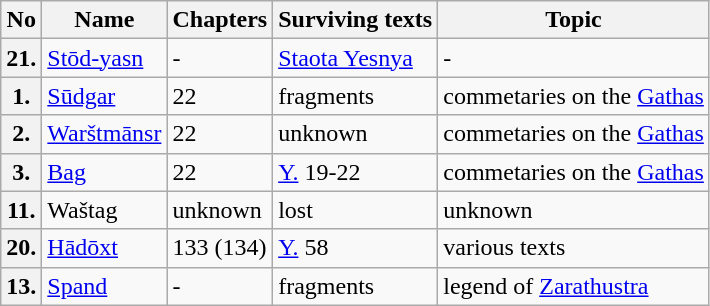<table class=wikitable>
<tr>
<th scope=col>No</th>
<th scope=col>Name</th>
<th scope=col>Chapters</th>
<th scope="col">Surviving texts</th>
<th scope=col>Topic</th>
</tr>
<tr>
<th scope=row>21.</th>
<td><a href='#'>Stōd-yasn</a></td>
<td>-</td>
<td><a href='#'>Staota Yesnya</a></td>
<td>-</td>
</tr>
<tr>
<th scope=row>1.</th>
<td><a href='#'>Sūdgar</a></td>
<td>22</td>
<td>fragments</td>
<td>commetaries on the <a href='#'>Gathas</a></td>
</tr>
<tr>
<th scope=row>2.</th>
<td><a href='#'>Warštmānsr</a></td>
<td>22</td>
<td>unknown</td>
<td>commetaries on the <a href='#'>Gathas</a></td>
</tr>
<tr>
<th scope=row>3.</th>
<td><a href='#'>Bag</a></td>
<td>22</td>
<td><a href='#'>Y.</a> 19-22</td>
<td>commetaries on the <a href='#'>Gathas</a></td>
</tr>
<tr>
<th scope=row>11.</th>
<td>Waštag</td>
<td>unknown</td>
<td>lost</td>
<td>unknown</td>
</tr>
<tr>
<th scope=row>20.</th>
<td><a href='#'>Hādōxt</a></td>
<td>133 (134)</td>
<td><a href='#'>Y.</a> 58</td>
<td>various texts</td>
</tr>
<tr>
<th scope=row>13.</th>
<td><a href='#'>Spand</a></td>
<td>-</td>
<td>fragments</td>
<td>legend of <a href='#'>Zarathustra</a></td>
</tr>
</table>
